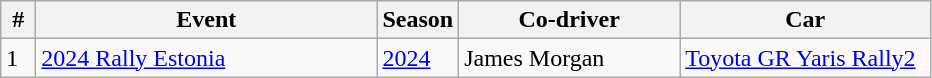<table class="wikitable">
<tr>
<th style="width:1px"> # </th>
<th style="width:220px">Event</th>
<th style="width:20px">Season</th>
<th style="width:140px">Co-driver</th>
<th style="width:160px">Car</th>
</tr>
<tr>
<td>1</td>
<td> <a href='#'>2024 Rally Estonia</a></td>
<td><a href='#'>2024</a></td>
<td> James Morgan</td>
<td><a href='#'>Toyota GR Yaris Rally2</a></td>
</tr>
</table>
